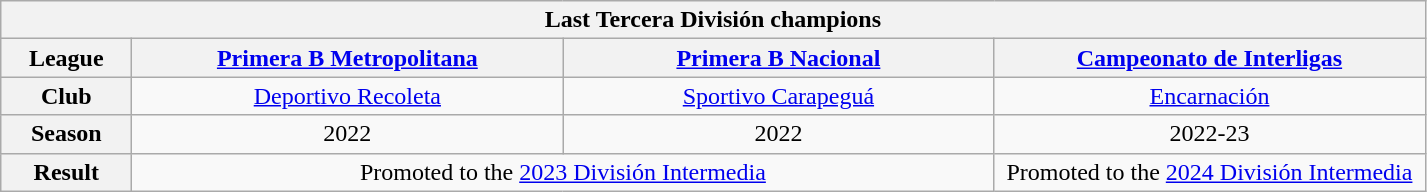<table class="wikitable col2der col4izq" style="text-align:center" style="font-size:85%" border="1">
<tr>
<th colspan="5">Last Tercera División champions</th>
</tr>
<tr>
<th style="text-align:center" Width=20>League</th>
<th style="text-align:center" Width=280><a href='#'>Primera B Metropolitana</a></th>
<th style="text-align:center" Width=280><a href='#'>Primera B Nacional</a></th>
<th style="text-align:center" Width=280><a href='#'>Campeonato de Interligas</a></th>
</tr>
<tr>
<th>Club</th>
<td style="text-align:center"><a href='#'>Deportivo Recoleta</a></td>
<td style="text-align:center"><a href='#'>Sportivo Carapeguá</a></td>
<td style="text-align:center"><a href='#'>Encarnación</a></td>
</tr>
<tr>
<th Width=80>Season</th>
<td style="text-align:center">2022</td>
<td style="text-align:center">2022</td>
<td style="text-align:center">2022-23</td>
</tr>
<tr>
<th Width=80>Result</th>
<td colspan="2" style="text-align:center"> Promoted to the <a href='#'>2023 División Intermedia</a></td>
<td style="text-align:center"> Promoted to the <a href='#'>2024 División Intermedia</a></td>
</tr>
</table>
